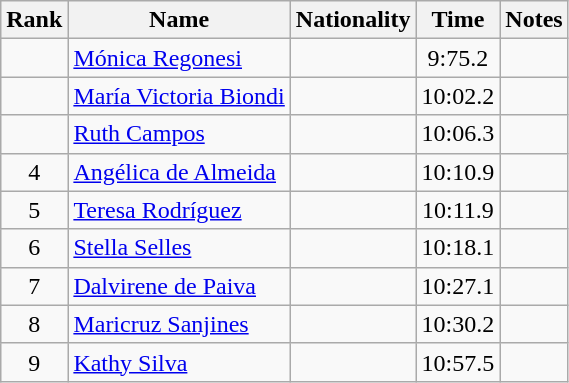<table class="wikitable sortable" style="text-align:center">
<tr>
<th>Rank</th>
<th>Name</th>
<th>Nationality</th>
<th>Time</th>
<th>Notes</th>
</tr>
<tr>
<td></td>
<td align=left><a href='#'>Mónica Regonesi</a></td>
<td align=left></td>
<td>9:75.2</td>
<td></td>
</tr>
<tr>
<td></td>
<td align=left><a href='#'>María Victoria Biondi</a></td>
<td align=left></td>
<td>10:02.2</td>
<td></td>
</tr>
<tr>
<td></td>
<td align=left><a href='#'>Ruth Campos</a></td>
<td align=left></td>
<td>10:06.3</td>
<td></td>
</tr>
<tr>
<td>4</td>
<td align=left><a href='#'>Angélica de Almeida</a></td>
<td align=left></td>
<td>10:10.9</td>
<td></td>
</tr>
<tr>
<td>5</td>
<td align=left><a href='#'>Teresa Rodríguez</a></td>
<td align=left></td>
<td>10:11.9</td>
<td></td>
</tr>
<tr>
<td>6</td>
<td align=left><a href='#'>Stella Selles</a></td>
<td align=left></td>
<td>10:18.1</td>
<td></td>
</tr>
<tr>
<td>7</td>
<td align=left><a href='#'>Dalvirene de Paiva</a></td>
<td align=left></td>
<td>10:27.1</td>
<td></td>
</tr>
<tr>
<td>8</td>
<td align=left><a href='#'>Maricruz Sanjines</a></td>
<td align=left></td>
<td>10:30.2</td>
<td></td>
</tr>
<tr>
<td>9</td>
<td align=left><a href='#'>Kathy Silva</a></td>
<td align=left></td>
<td>10:57.5</td>
<td></td>
</tr>
</table>
